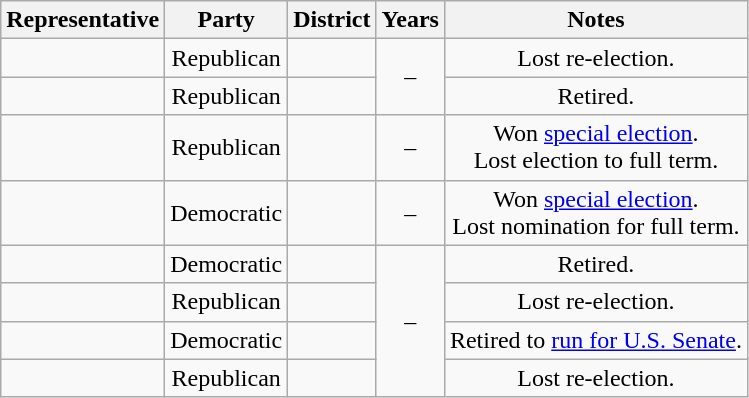<table class="wikitable sortable" style="text-align:center">
<tr valign=bottom>
<th>Representative</th>
<th>Party</th>
<th>District</th>
<th>Years</th>
<th>Notes</th>
</tr>
<tr>
<td align=left></td>
<td>Republican</td>
<td></td>
<td rowspan="2" nowrap=""> –<br></td>
<td>Lost re-election.</td>
</tr>
<tr>
<td align=left></td>
<td>Republican</td>
<td></td>
<td>Retired.</td>
</tr>
<tr>
<td align=left></td>
<td>Republican</td>
<td></td>
<td nowrap> –<br></td>
<td>Won <a href='#'>special election</a>.<br>Lost election to full term.</td>
</tr>
<tr>
<td align=left></td>
<td>Democratic</td>
<td></td>
<td nowrap> –<br></td>
<td>Won <a href='#'>special election</a>.<br>Lost nomination for full term.</td>
</tr>
<tr>
<td align=left></td>
<td>Democratic</td>
<td></td>
<td rowspan="4" nowrap=""> –<br></td>
<td>Retired.</td>
</tr>
<tr>
<td align=left></td>
<td>Republican</td>
<td></td>
<td>Lost re-election.</td>
</tr>
<tr>
<td align=left></td>
<td>Democratic</td>
<td></td>
<td>Retired to <a href='#'>run for U.S. Senate</a>.</td>
</tr>
<tr>
<td align=left></td>
<td>Republican</td>
<td></td>
<td>Lost re-election.</td>
</tr>
</table>
